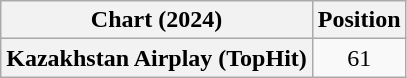<table class="wikitable plainrowheaders" style="text-align:center">
<tr>
<th scope="col">Chart (2024)</th>
<th scope="col">Position</th>
</tr>
<tr>
<th scope="row">Kazakhstan Airplay (TopHit)</th>
<td>61</td>
</tr>
</table>
